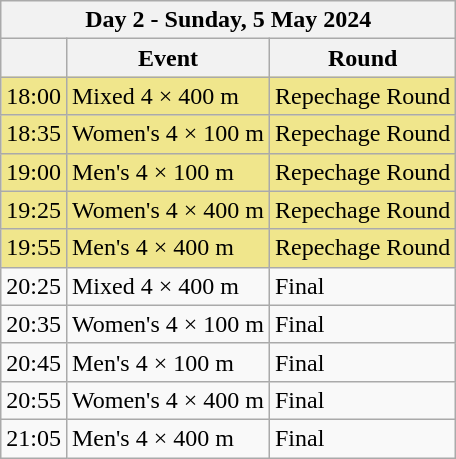<table class="wikitable">
<tr>
<th colspan="6">Day 2 - Sunday, 5 May 2024</th>
</tr>
<tr>
<th></th>
<th>Event</th>
<th colspan="2">Round</th>
</tr>
<tr bgcolor=#f0e68c>
<td>18:00</td>
<td>Mixed 4 × 400 m</td>
<td>Repechage Round</td>
</tr>
<tr bgcolor=#f0e68c>
<td>18:35</td>
<td>Women's 4 × 100 m</td>
<td>Repechage Round</td>
</tr>
<tr bgcolor=#f0e68c>
<td>19:00</td>
<td>Men's 4 × 100 m</td>
<td>Repechage Round</td>
</tr>
<tr bgcolor=#f0e68c>
<td>19:25</td>
<td>Women's 4 × 400 m</td>
<td>Repechage Round</td>
</tr>
<tr bgcolor=#f0e68c>
<td>19:55</td>
<td>Men's 4 × 400 m</td>
<td>Repechage Round</td>
</tr>
<tr>
<td>20:25</td>
<td>Mixed 4 × 400 m</td>
<td>Final</td>
</tr>
<tr>
<td>20:35</td>
<td>Women's 4 × 100 m</td>
<td>Final</td>
</tr>
<tr>
<td>20:45</td>
<td>Men's 4 × 100 m</td>
<td>Final</td>
</tr>
<tr>
<td>20:55</td>
<td>Women's 4 × 400 m</td>
<td>Final</td>
</tr>
<tr>
<td>21:05</td>
<td>Men's 4 × 400 m</td>
<td>Final</td>
</tr>
</table>
